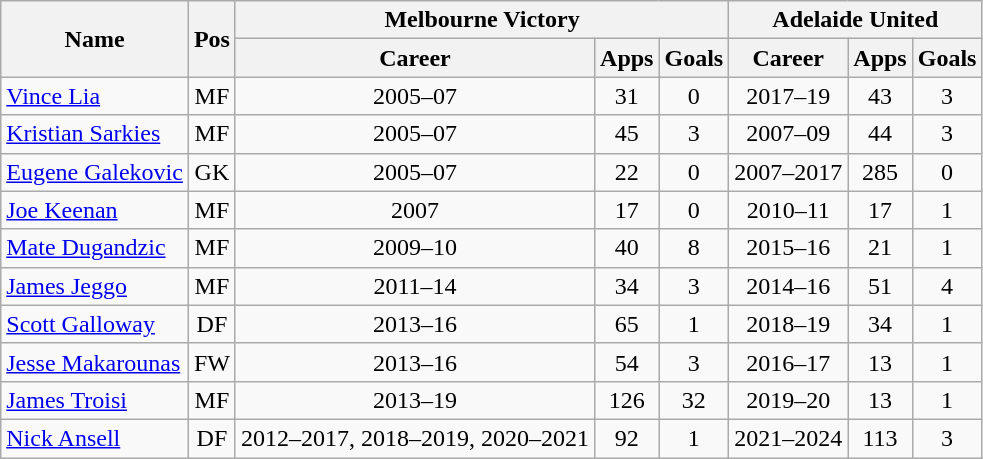<table class="wikitable" style="text-align: center">
<tr>
<th rowspan=2>Name</th>
<th rowspan=2>Pos</th>
<th colspan=3>Melbourne Victory</th>
<th colspan=3>Adelaide United</th>
</tr>
<tr>
<th>Career</th>
<th>Apps</th>
<th>Goals</th>
<th>Career</th>
<th>Apps</th>
<th>Goals</th>
</tr>
<tr>
<td align=left><a href='#'>Vince Lia</a></td>
<td>MF</td>
<td>2005–07</td>
<td>31</td>
<td>0</td>
<td>2017–19</td>
<td>43</td>
<td>3</td>
</tr>
<tr>
<td align=left><a href='#'>Kristian Sarkies</a></td>
<td>MF</td>
<td>2005–07</td>
<td>45</td>
<td>3</td>
<td>2007–09</td>
<td>44</td>
<td>3</td>
</tr>
<tr>
<td align=left><a href='#'>Eugene Galekovic</a></td>
<td>GK</td>
<td>2005–07</td>
<td>22</td>
<td>0</td>
<td>2007–2017</td>
<td>285</td>
<td>0</td>
</tr>
<tr>
<td align=left><a href='#'>Joe Keenan</a></td>
<td>MF</td>
<td>2007</td>
<td>17</td>
<td>0</td>
<td>2010–11</td>
<td>17</td>
<td>1</td>
</tr>
<tr>
<td align=left><a href='#'>Mate Dugandzic</a></td>
<td>MF</td>
<td>2009–10</td>
<td>40</td>
<td>8</td>
<td>2015–16</td>
<td>21</td>
<td>1</td>
</tr>
<tr>
<td align=left><a href='#'>James Jeggo</a></td>
<td>MF</td>
<td>2011–14</td>
<td>34</td>
<td>3</td>
<td>2014–16</td>
<td>51</td>
<td>4</td>
</tr>
<tr>
<td align=left><a href='#'>Scott Galloway</a></td>
<td>DF</td>
<td>2013–16</td>
<td>65</td>
<td>1</td>
<td>2018–19</td>
<td>34</td>
<td>1</td>
</tr>
<tr>
<td align=left><a href='#'>Jesse Makarounas</a></td>
<td>FW</td>
<td>2013–16</td>
<td>54</td>
<td>3</td>
<td>2016–17</td>
<td>13</td>
<td>1</td>
</tr>
<tr>
<td align=left><a href='#'>James Troisi</a></td>
<td>MF</td>
<td>2013–19</td>
<td>126</td>
<td>32</td>
<td>2019–20</td>
<td>13</td>
<td>1</td>
</tr>
<tr>
<td align=left><a href='#'>Nick Ansell</a></td>
<td>DF</td>
<td>2012–2017, 2018–2019, 2020–2021</td>
<td>92</td>
<td>1</td>
<td>2021–2024</td>
<td>113</td>
<td>3</td>
</tr>
</table>
